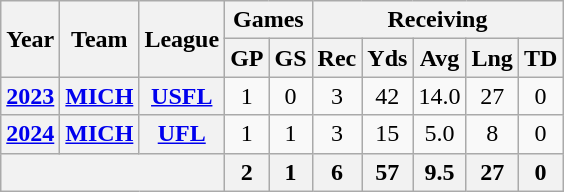<table class=wikitable style="text-align:center;">
<tr>
<th rowspan="2">Year</th>
<th rowspan="2">Team</th>
<th rowspan="2">League</th>
<th colspan="2">Games</th>
<th colspan="5">Receiving</th>
</tr>
<tr>
<th>GP</th>
<th>GS</th>
<th>Rec</th>
<th>Yds</th>
<th>Avg</th>
<th>Lng</th>
<th>TD</th>
</tr>
<tr>
<th><a href='#'>2023</a></th>
<th><a href='#'>MICH</a></th>
<th><a href='#'>USFL</a></th>
<td>1</td>
<td>0</td>
<td>3</td>
<td>42</td>
<td>14.0</td>
<td>27</td>
<td>0</td>
</tr>
<tr>
<th><a href='#'>2024</a></th>
<th><a href='#'>MICH</a></th>
<th><a href='#'>UFL</a></th>
<td>1</td>
<td>1</td>
<td>3</td>
<td>15</td>
<td>5.0</td>
<td>8</td>
<td>0</td>
</tr>
<tr>
<th colspan="3"></th>
<th>2</th>
<th>1</th>
<th>6</th>
<th>57</th>
<th>9.5</th>
<th>27</th>
<th>0</th>
</tr>
</table>
